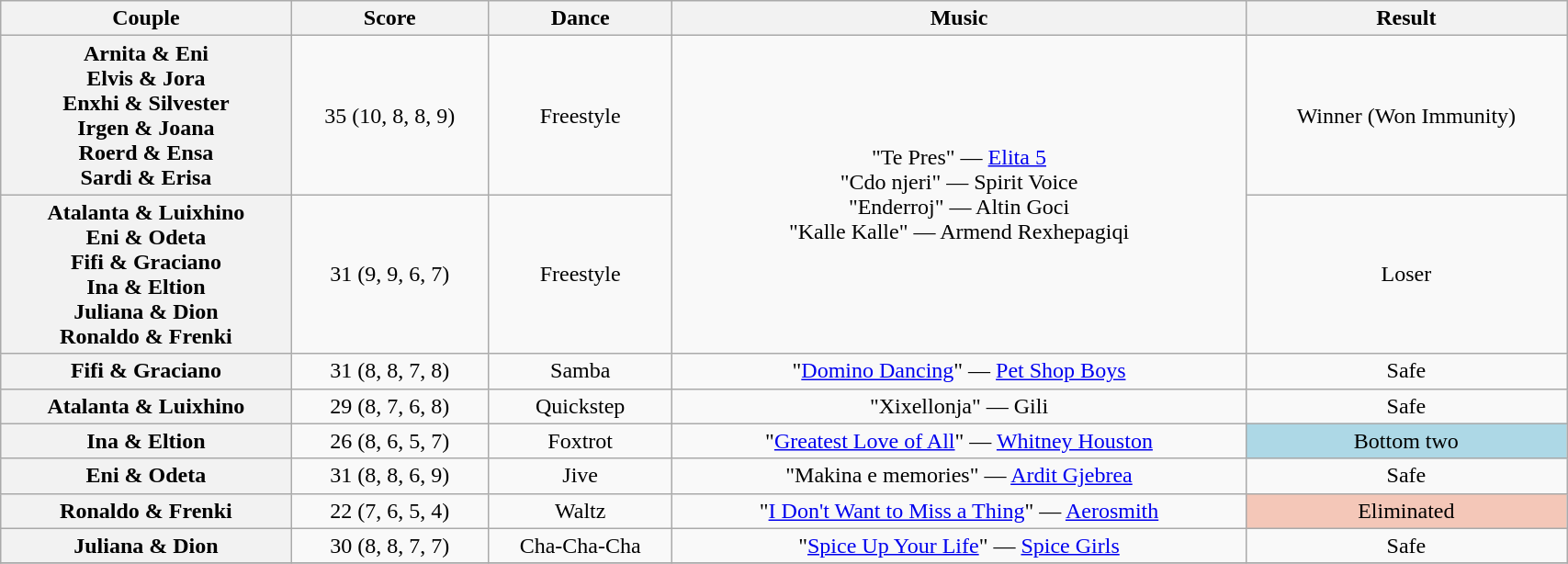<table class="wikitable sortable" style="text-align:center; width: 90%">
<tr>
<th scope="col">Couple</th>
<th scope="col">Score</th>
<th scope="col" class="unsortable">Dance</th>
<th scope="col" class="unsortable">Music</th>
<th scope="col" class="unsortable">Result</th>
</tr>
<tr>
<th scope="row">Arnita & Eni<br>Elvis & Jora<br>Enxhi & Silvester<br>Irgen & Joana<br>Roerd & Ensa<br>Sardi & Erisa</th>
<td>35 (10, 8, 8, 9)</td>
<td>Freestyle</td>
<td rowspan="2">"Te Pres" — <a href='#'>Elita 5</a><br>"Cdo njeri" — Spirit Voice<br>"Enderroj" — Altin Goci<br>"Kalle Kalle" — Armend Rexhepagiqi</td>
<td>Winner (Won Immunity)</td>
</tr>
<tr>
<th scope="row">Atalanta & Luixhino<br>Eni & Odeta<br>Fifi & Graciano<br>Ina & Eltion<br>Juliana & Dion<br>Ronaldo & Frenki</th>
<td>31 (9, 9, 6, 7)</td>
<td>Freestyle</td>
<td>Loser</td>
</tr>
<tr>
<th scope="row">Fifi & Graciano</th>
<td>31 (8, 8, 7, 8)</td>
<td>Samba</td>
<td>"<a href='#'>Domino Dancing</a>" — <a href='#'>Pet Shop Boys</a></td>
<td>Safe</td>
</tr>
<tr>
<th scope="row">Atalanta & Luixhino</th>
<td>29 (8, 7, 6, 8)</td>
<td>Quickstep</td>
<td>"Xixellonja" — Gili</td>
<td>Safe</td>
</tr>
<tr>
<th scope="row">Ina & Eltion</th>
<td>26 (8, 6, 5, 7)</td>
<td>Foxtrot</td>
<td>"<a href='#'>Greatest Love of All</a>" — <a href='#'>Whitney Houston</a></td>
<td bgcolor=lightblue>Bottom two</td>
</tr>
<tr>
<th scope="row">Eni & Odeta</th>
<td>31 (8, 8, 6, 9)</td>
<td>Jive</td>
<td>"Makina e memories" — <a href='#'>Ardit Gjebrea</a></td>
<td>Safe</td>
</tr>
<tr>
<th scope="row">Ronaldo & Frenki</th>
<td>22 (7, 6, 5, 4)</td>
<td>Waltz</td>
<td>"<a href='#'>I Don't Want to Miss a Thing</a>" — <a href='#'>Aerosmith</a></td>
<td bgcolor= f4c7b8>Eliminated</td>
</tr>
<tr>
<th scope="row">Juliana & Dion</th>
<td>30 (8, 8, 7, 7)</td>
<td>Cha-Cha-Cha</td>
<td>"<a href='#'>Spice Up Your Life</a>" — <a href='#'>Spice Girls</a></td>
<td>Safe</td>
</tr>
<tr>
</tr>
</table>
